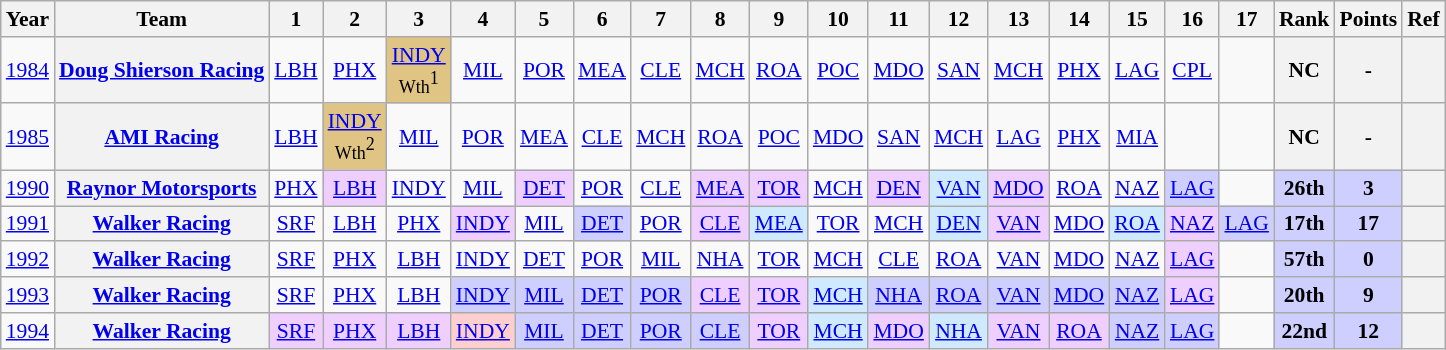<table class="wikitable" style="text-align:center; font-size:90%">
<tr>
<th>Year</th>
<th>Team</th>
<th>1</th>
<th>2</th>
<th>3</th>
<th>4</th>
<th>5</th>
<th>6</th>
<th>7</th>
<th>8</th>
<th>9</th>
<th>10</th>
<th>11</th>
<th>12</th>
<th>13</th>
<th>14</th>
<th>15</th>
<th>16</th>
<th>17</th>
<th>Rank</th>
<th>Points</th>
<th>Ref</th>
</tr>
<tr>
<td><a href='#'>1984</a></td>
<th><a href='#'>Doug Shierson Racing</a></th>
<td><a href='#'>LBH</a></td>
<td><a href='#'>PHX</a></td>
<td style="background:#DFC484;"><a href='#'>INDY</a><br><small>Wth</small><sup>1</sup></td>
<td><a href='#'>MIL</a></td>
<td><a href='#'>POR</a></td>
<td><a href='#'>MEA</a></td>
<td><a href='#'>CLE</a></td>
<td><a href='#'>MCH</a></td>
<td><a href='#'>ROA</a></td>
<td><a href='#'>POC</a></td>
<td><a href='#'>MDO</a></td>
<td><a href='#'>SAN</a></td>
<td><a href='#'>MCH</a></td>
<td><a href='#'>PHX</a></td>
<td><a href='#'>LAG</a></td>
<td><a href='#'>CPL</a></td>
<td></td>
<th>NC</th>
<th>-</th>
<th></th>
</tr>
<tr>
<td><a href='#'>1985</a></td>
<th><a href='#'>AMI Racing</a></th>
<td><a href='#'>LBH</a></td>
<td style="background:#DFC484;"><a href='#'>INDY</a><br><small>Wth</small><sup>2</sup></td>
<td><a href='#'>MIL</a></td>
<td><a href='#'>POR</a></td>
<td><a href='#'>MEA</a></td>
<td><a href='#'>CLE</a></td>
<td><a href='#'>MCH</a></td>
<td><a href='#'>ROA</a></td>
<td><a href='#'>POC</a></td>
<td><a href='#'>MDO</a></td>
<td><a href='#'>SAN</a></td>
<td><a href='#'>MCH</a></td>
<td><a href='#'>LAG</a></td>
<td><a href='#'>PHX</a></td>
<td><a href='#'>MIA</a></td>
<td></td>
<td></td>
<th>NC</th>
<th>-</th>
<th></th>
</tr>
<tr>
<td><a href='#'>1990</a></td>
<th><a href='#'>Raynor Motorsports</a></th>
<td><a href='#'>PHX</a></td>
<td style="background:#EFCFFF;"><a href='#'>LBH</a><br></td>
<td><a href='#'>INDY</a></td>
<td><a href='#'>MIL</a></td>
<td style="background:#EFCFFF;"><a href='#'>DET</a><br></td>
<td><a href='#'>POR</a></td>
<td><a href='#'>CLE</a></td>
<td style="background:#EFCFFF;"><a href='#'>MEA</a><br></td>
<td style="background:#EFCFFF;"><a href='#'>TOR</a><br></td>
<td><a href='#'>MCH</a></td>
<td style="background:#EFCFFF;"><a href='#'>DEN</a><br></td>
<td style="background:#CFEAFF;"><a href='#'>VAN</a><br></td>
<td style="background:#EFCFFF;"><a href='#'>MDO</a><br></td>
<td><a href='#'>ROA</a></td>
<td><a href='#'>NAZ</a></td>
<td style="background:#CFCFFF;"><a href='#'>LAG</a><br></td>
<td></td>
<td style="background:#CFCFFF;"><strong>26th</strong></td>
<td style="background:#CFCFFF;"><strong>3</strong></td>
<th></th>
</tr>
<tr>
<td><a href='#'>1991</a></td>
<th><a href='#'>Walker Racing</a></th>
<td><a href='#'>SRF</a></td>
<td><a href='#'>LBH</a></td>
<td><a href='#'>PHX</a></td>
<td style="background:#EFCFFF;"><a href='#'>INDY</a><br></td>
<td><a href='#'>MIL</a></td>
<td style="background:#CFCFFF;"><a href='#'>DET</a><br></td>
<td><a href='#'>POR</a></td>
<td style="background:#EFCFFF;"><a href='#'>CLE</a><br></td>
<td style="background:#CFEAFF;"><a href='#'>MEA</a><br></td>
<td><a href='#'>TOR</a></td>
<td><a href='#'>MCH</a></td>
<td style="background:#CFEAFF;"><a href='#'>DEN</a><br></td>
<td style="background:#EFCFFF;"><a href='#'>VAN</a><br></td>
<td><a href='#'>MDO</a></td>
<td style="background:#CFEAFF;"><a href='#'>ROA</a><br></td>
<td style="background:#EFCFFF;"><a href='#'>NAZ</a><br></td>
<td style="background:#CFCFFF;"><a href='#'>LAG</a><br></td>
<td style="background:#CFCFFF;"><strong>17th</strong></td>
<td style="background:#CFCFFF;"><strong>17</strong></td>
<th></th>
</tr>
<tr>
<td><a href='#'>1992</a></td>
<th><a href='#'>Walker Racing</a></th>
<td><a href='#'>SRF</a></td>
<td><a href='#'>PHX</a></td>
<td><a href='#'>LBH</a></td>
<td><a href='#'>INDY</a></td>
<td><a href='#'>DET</a></td>
<td><a href='#'>POR</a></td>
<td><a href='#'>MIL</a></td>
<td><a href='#'>NHA</a></td>
<td><a href='#'>TOR</a></td>
<td><a href='#'>MCH</a></td>
<td><a href='#'>CLE</a></td>
<td><a href='#'>ROA</a></td>
<td><a href='#'>VAN</a></td>
<td><a href='#'>MDO</a></td>
<td><a href='#'>NAZ</a></td>
<td style="background:#EFCFFF;"><a href='#'>LAG</a><br></td>
<td></td>
<td style="background:#CFCFFF;"><strong>57th</strong></td>
<td style="background:#CFCFFF;"><strong>0</strong></td>
<th></th>
</tr>
<tr>
<td><a href='#'>1993</a></td>
<th><a href='#'>Walker Racing</a></th>
<td><a href='#'>SRF</a></td>
<td><a href='#'>PHX</a></td>
<td><a href='#'>LBH</a></td>
<td style="background:#CFCFFF;"><a href='#'>INDY</a><br></td>
<td style="background:#CFCFFF;"><a href='#'>MIL</a><br></td>
<td style="background:#CFCFFF;"><a href='#'>DET</a><br></td>
<td style="background:#CFCFFF;"><a href='#'>POR</a><br></td>
<td style="background:#EFCFFF;"><a href='#'>CLE</a><br></td>
<td style="background:#EFCFFF;"><a href='#'>TOR</a><br></td>
<td style="background:#CFEAFF;"><a href='#'>MCH</a><br></td>
<td style="background:#CFCFFF;"><a href='#'>NHA</a><br></td>
<td style="background:#CFCFFF;"><a href='#'>ROA</a><br></td>
<td style="background:#CFCFFF;"><a href='#'>VAN</a><br></td>
<td style="background:#CFCFFF;"><a href='#'>MDO</a><br></td>
<td style="background:#CFCFFF;"><a href='#'>NAZ</a><br></td>
<td style="background:#EFCFFF;"><a href='#'>LAG</a><br></td>
<td></td>
<td style="background:#CFCFFF;"><strong>20th</strong></td>
<td style="background:#CFCFFF;"><strong>9</strong></td>
<th></th>
</tr>
<tr>
<td><a href='#'>1994</a></td>
<th><a href='#'>Walker Racing</a></th>
<td style="background:#EFCFFF;"><a href='#'>SRF</a><br></td>
<td style="background:#EFCFFF;"><a href='#'>PHX</a><br></td>
<td style="background:#EFCFFF;"><a href='#'>LBH</a><br></td>
<td style="background:#FFCFCF;"><a href='#'>INDY</a><br></td>
<td style="background:#CFCFFF;"><a href='#'>MIL</a><br></td>
<td style="background:#CFCFFF;"><a href='#'>DET</a><br></td>
<td style="background:#CFCFFF;"><a href='#'>POR</a><br></td>
<td style="background:#CFCFFF;"><a href='#'>CLE</a><br></td>
<td style="background:#EFCFFF;"><a href='#'>TOR</a><br></td>
<td style="background:#CFEAFF;"><a href='#'>MCH</a><br></td>
<td style="background:#EFCFFF;"><a href='#'>MDO</a><br></td>
<td style="background:#CFEAFF;"><a href='#'>NHA</a><br></td>
<td style="background:#EFCFFF;"><a href='#'>VAN</a><br></td>
<td style="background:#EFCFFF;"><a href='#'>ROA</a><br></td>
<td style="background:#CFCFFF;"><a href='#'>NAZ</a><br></td>
<td style="background:#CFCFFF;"><a href='#'>LAG</a><br></td>
<td></td>
<td style="background:#CFCFFF;"><strong>22nd</strong></td>
<td style="background:#CFCFFF;"><strong>12</strong></td>
<th></th>
</tr>
</table>
